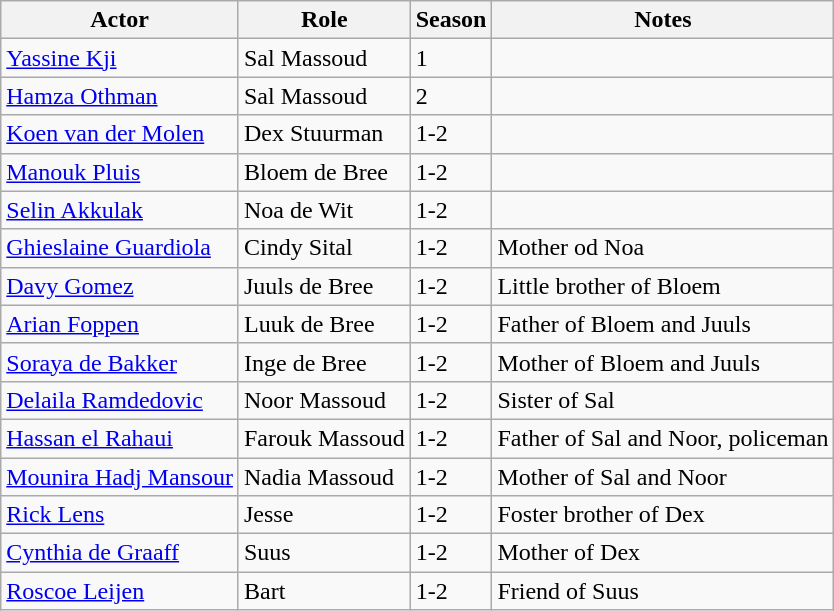<table class="wikitable">
<tr>
<th>Actor</th>
<th>Role</th>
<th>Season</th>
<th>Notes</th>
</tr>
<tr>
<td><a href='#'>Yassine Kji</a></td>
<td>Sal Massoud</td>
<td>1</td>
<td></td>
</tr>
<tr>
<td><a href='#'>Hamza Othman</a></td>
<td>Sal Massoud</td>
<td>2</td>
<td></td>
</tr>
<tr>
<td><a href='#'>Koen van der Molen</a></td>
<td>Dex Stuurman</td>
<td>1-2</td>
<td></td>
</tr>
<tr>
<td><a href='#'>Manouk Pluis</a></td>
<td>Bloem de Bree</td>
<td>1-2</td>
<td></td>
</tr>
<tr>
<td><a href='#'>Selin Akkulak</a></td>
<td>Noa de Wit</td>
<td>1-2</td>
<td></td>
</tr>
<tr>
<td><a href='#'>Ghieslaine Guardiola</a></td>
<td>Cindy Sital</td>
<td>1-2</td>
<td>Mother od Noa</td>
</tr>
<tr>
<td><a href='#'>Davy Gomez</a></td>
<td>Juuls de Bree</td>
<td>1-2</td>
<td>Little brother of Bloem</td>
</tr>
<tr>
<td><a href='#'>Arian Foppen</a></td>
<td>Luuk de Bree</td>
<td>1-2</td>
<td>Father of Bloem and Juuls</td>
</tr>
<tr>
<td><a href='#'>Soraya de Bakker</a></td>
<td>Inge de Bree</td>
<td>1-2</td>
<td>Mother of Bloem and Juuls</td>
</tr>
<tr>
<td><a href='#'>Delaila Ramdedovic</a></td>
<td>Noor Massoud</td>
<td>1-2</td>
<td>Sister of Sal</td>
</tr>
<tr>
<td><a href='#'>Hassan el Rahaui</a></td>
<td>Farouk Massoud</td>
<td>1-2</td>
<td>Father of Sal and Noor, policeman</td>
</tr>
<tr>
<td><a href='#'>Mounira Hadj Mansour</a></td>
<td>Nadia Massoud</td>
<td>1-2</td>
<td>Mother of Sal and Noor</td>
</tr>
<tr>
<td><a href='#'>Rick Lens</a></td>
<td>Jesse</td>
<td>1-2</td>
<td>Foster brother of Dex</td>
</tr>
<tr>
<td><a href='#'>Cynthia de Graaff</a></td>
<td>Suus</td>
<td>1-2</td>
<td>Mother of Dex</td>
</tr>
<tr>
<td><a href='#'>Roscoe Leijen</a></td>
<td>Bart</td>
<td>1-2</td>
<td>Friend of Suus</td>
</tr>
</table>
